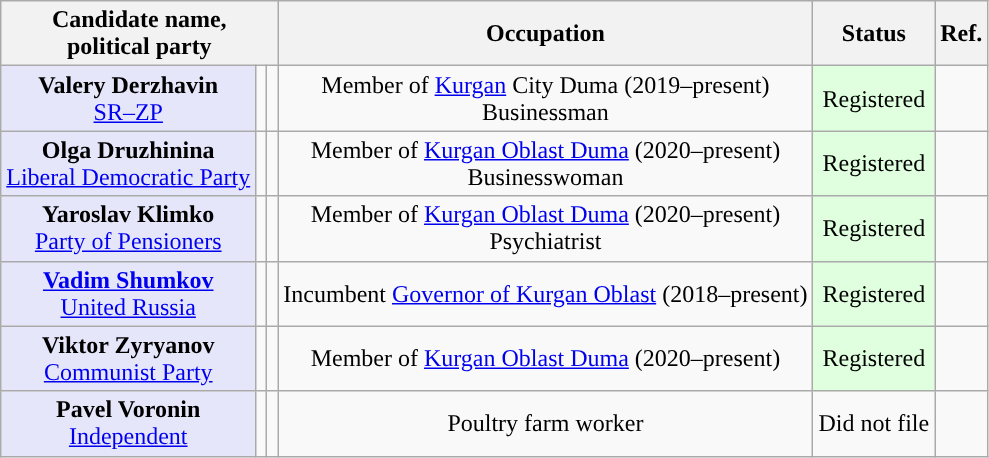<table class="wikitable" style="text-align:center;">
<tr>
<th colspan="3">Candidate name,<br>political party</th>
<th>Occupation</th>
<th>Status</th>
<th>Ref.</th>
</tr>
<tr>
<td style="background:lavender;"><strong>Valery Derzhavin</strong><br><a href='#'>SR–ZP</a></td>
<td style="background-color:"></td>
<td></td>
<td>Member of <a href='#'>Kurgan</a> City Duma (2019–present)<br>Businessman</td>
<td bgcolor="#DFFFDF">Registered</td>
<td></td>
</tr>
<tr>
<td style="background:lavender;"><strong>Olga Druzhinina</strong><br><a href='#'>Liberal Democratic Party</a></td>
<td style="background-color:"></td>
<td></td>
<td>Member of <a href='#'>Kurgan Oblast Duma</a> (2020–present)<br>Businesswoman</td>
<td bgcolor="#DFFFDF">Registered</td>
<td></td>
</tr>
<tr>
<td style="background:lavender;"><strong>Yaroslav Klimko</strong><br><a href='#'>Party of Pensioners</a></td>
<td style="background-color:"></td>
<td></td>
<td>Member of <a href='#'>Kurgan Oblast Duma</a> (2020–present)<br>Psychiatrist</td>
<td bgcolor="#DFFFDF">Registered</td>
<td></td>
</tr>
<tr>
<td style="background:lavender;"><strong><a href='#'>Vadim Shumkov</a></strong><br><a href='#'>United Russia</a></td>
<td style="background-color:"></td>
<td></td>
<td>Incumbent <a href='#'>Governor of Kurgan Oblast</a> (2018–present)</td>
<td bgcolor="#DFFFDF">Registered</td>
<td></td>
</tr>
<tr>
<td style="background:lavender;"><strong>Viktor Zyryanov</strong><br><a href='#'>Communist Party</a></td>
<td style="background-color:"></td>
<td></td>
<td>Member of <a href='#'>Kurgan Oblast Duma</a> (2020–present)</td>
<td bgcolor="#DFFFDF">Registered</td>
<td><br></td>
</tr>
<tr>
<td style="background:lavender;"><strong>Pavel Voronin</strong><br><a href='#'>Independent</a></td>
<td style="background-color:"></td>
<td></td>
<td>Poultry farm worker</td>
<td>Did not file</td>
<td></td>
</tr>
</table>
